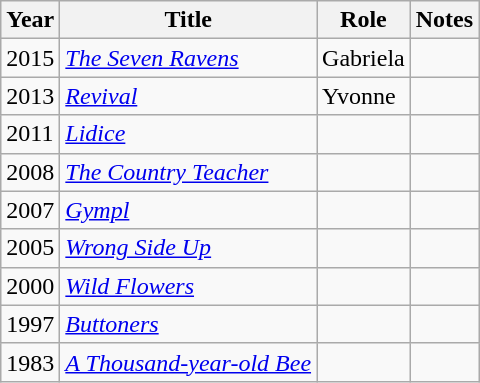<table class="wikitable sortable">
<tr>
<th>Year</th>
<th>Title</th>
<th>Role</th>
<th class="unsortable">Notes</th>
</tr>
<tr>
<td>2015</td>
<td><em><a href='#'>The Seven Ravens</a></em></td>
<td>Gabriela</td>
<td></td>
</tr>
<tr>
<td>2013</td>
<td><em><a href='#'>Revival</a></em></td>
<td>Yvonne</td>
<td></td>
</tr>
<tr>
<td>2011</td>
<td><em><a href='#'>Lidice</a></em></td>
<td></td>
<td></td>
</tr>
<tr>
<td>2008</td>
<td><em><a href='#'>The Country Teacher</a></em></td>
<td></td>
<td></td>
</tr>
<tr>
<td>2007</td>
<td><em><a href='#'>Gympl</a></em></td>
<td></td>
<td></td>
</tr>
<tr>
<td>2005</td>
<td><em><a href='#'>Wrong Side Up</a></em></td>
<td></td>
<td></td>
</tr>
<tr>
<td>2000</td>
<td><em><a href='#'>Wild Flowers</a></em></td>
<td></td>
<td></td>
</tr>
<tr>
<td>1997</td>
<td><em><a href='#'>Buttoners</a></em></td>
<td></td>
<td></td>
</tr>
<tr>
<td>1983</td>
<td><em><a href='#'>A Thousand-year-old Bee</a></em></td>
<td></td>
<td></td>
</tr>
</table>
